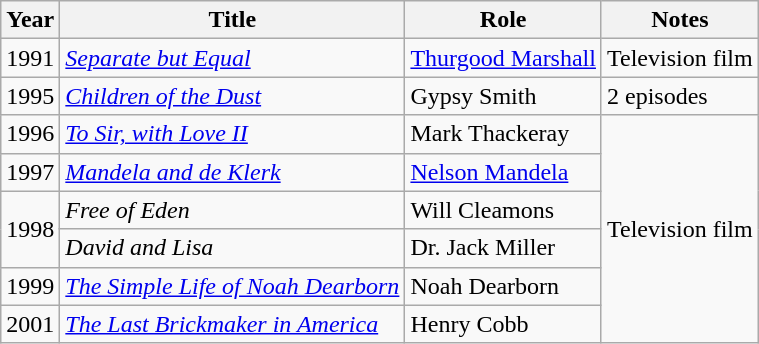<table class="wikitable">
<tr>
<th>Year</th>
<th>Title</th>
<th>Role</th>
<th>Notes</th>
</tr>
<tr>
<td>1991</td>
<td><em><a href='#'>Separate but Equal</a></em></td>
<td><a href='#'>Thurgood Marshall</a></td>
<td>Television film</td>
</tr>
<tr>
<td>1995</td>
<td><em><a href='#'>Children of the Dust</a></em></td>
<td>Gypsy Smith</td>
<td>2 episodes</td>
</tr>
<tr>
<td>1996</td>
<td><em><a href='#'>To Sir, with Love II</a></em></td>
<td>Mark Thackeray</td>
<td rowspan="6">Television film</td>
</tr>
<tr>
<td>1997</td>
<td><em><a href='#'>Mandela and de Klerk</a></em></td>
<td><a href='#'>Nelson Mandela</a></td>
</tr>
<tr>
<td rowspan="2">1998</td>
<td><em>Free of Eden</em></td>
<td>Will Cleamons</td>
</tr>
<tr>
<td><em>David and Lisa</em></td>
<td>Dr. Jack Miller</td>
</tr>
<tr>
<td>1999</td>
<td><em><a href='#'>The Simple Life of Noah Dearborn</a></em></td>
<td>Noah Dearborn</td>
</tr>
<tr>
<td>2001</td>
<td><em><a href='#'>The Last Brickmaker in America</a></em></td>
<td>Henry Cobb</td>
</tr>
</table>
